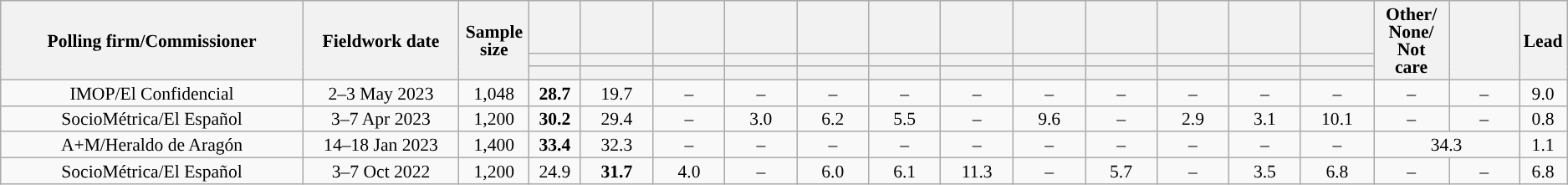<table class="wikitable collapsible collapsed" style="text-align:center; font-size:90%; line-height:14px;">
<tr style="height:42px;">
<th style="width:250px;" rowspan="3">Polling firm/Commissioner</th>
<th style="width:125px;" rowspan="3">Fieldwork date</th>
<th style="width:50px;" rowspan="3">Sample size</th>
<th style="width:35px;"></th>
<th style="width:55px;"></th>
<th style="width:55px;"></th>
<th style="width:55px;"></th>
<th style="width:55px;"></th>
<th style="width:55px;"></th>
<th style="width:55px;"></th>
<th style="width:55px;"></th>
<th style="width:55px;"></th>
<th style="width:55px;"></th>
<th style="width:55px;"></th>
<th style="width:55px;"></th>
<th style="width:55px;" rowspan="3">Other/<br>None/<br>Not<br>care</th>
<th style="width:55px;" rowspan="3"></th>
<th style="width:30px;" rowspan="3">Lead</th>
</tr>
<tr>
<th style="color:inherit;background:"></th>
<th style="color:inherit;background:"></th>
<th style="color:inherit;background:"></th>
<th style="color:inherit;background:"></th>
<th style="color:inherit;background:"></th>
<th style="color:inherit;background:"></th>
<th style="color:inherit;background:"></th>
<th style="color:inherit;background:"></th>
<th style="color:inherit;background:"></th>
<th style="color:inherit;background:"></th>
<th style="color:inherit;background:"></th>
<th style="color:inherit;background:"></th>
</tr>
<tr>
<th></th>
<th></th>
<th></th>
<th></th>
<th></th>
<th></th>
<th></th>
<th></th>
<th></th>
<th></th>
<th></th>
<th></th>
</tr>
<tr>
<td>IMOP/El Confidencial</td>
<td>2–3 May 2023</td>
<td>1,048</td>
<td><strong>28.7</strong></td>
<td>19.7</td>
<td>–</td>
<td>–</td>
<td>–</td>
<td>–</td>
<td>–</td>
<td>–</td>
<td>–</td>
<td>–</td>
<td>–</td>
<td>–</td>
<td>–</td>
<td>–</td>
<td style="background:">9.0</td>
</tr>
<tr>
<td>SocioMétrica/El Español</td>
<td>3–7 Apr 2023</td>
<td>1,200</td>
<td><strong>30.2</strong></td>
<td>29.4</td>
<td>–</td>
<td>3.0</td>
<td>6.2</td>
<td>5.5</td>
<td>–</td>
<td>9.6</td>
<td>–</td>
<td>2.9</td>
<td>3.1</td>
<td>10.1</td>
<td>–</td>
<td>–</td>
<td style="background:">0.8</td>
</tr>
<tr>
<td>A+M/Heraldo de Aragón</td>
<td>14–18 Jan 2023</td>
<td>1,400</td>
<td><strong>33.4</strong></td>
<td>32.3</td>
<td>–</td>
<td>–</td>
<td>–</td>
<td>–</td>
<td>–</td>
<td>–</td>
<td>–</td>
<td>–</td>
<td>–</td>
<td>–</td>
<td colspan="2">34.3</td>
<td style="background:">1.1</td>
</tr>
<tr>
<td>SocioMétrica/El Español</td>
<td>3–7 Oct 2022</td>
<td>1,200</td>
<td>24.9</td>
<td><strong>31.7</strong></td>
<td>4.0</td>
<td>–</td>
<td>6.0</td>
<td>6.1</td>
<td>11.3</td>
<td>–</td>
<td>5.7</td>
<td>–</td>
<td>3.5</td>
<td>6.8</td>
<td>–</td>
<td>–</td>
<td style="background:">6.8</td>
</tr>
</table>
